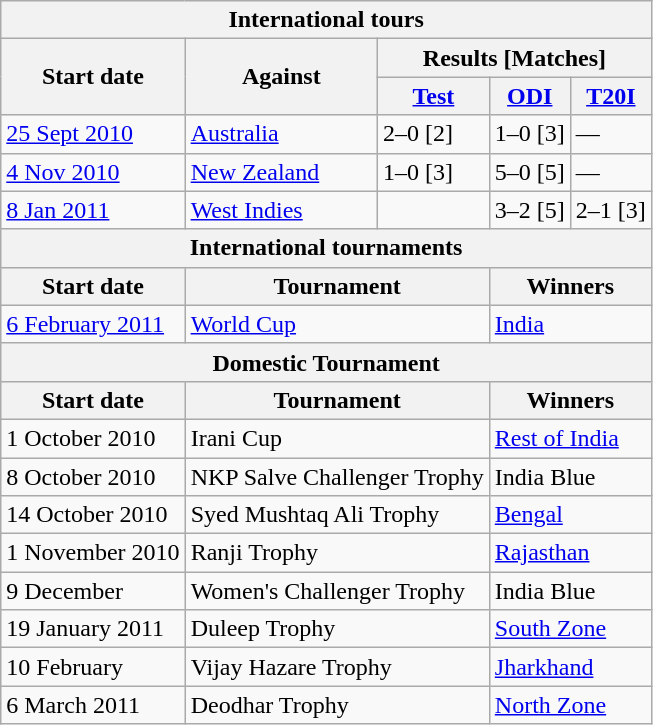<table class="wikitable sortable">
<tr>
<th colspan="5">International tours</th>
</tr>
<tr>
<th rowspan="2">Start date</th>
<th rowspan="2">Against</th>
<th colspan="3">Results [Matches]</th>
</tr>
<tr>
<th><a href='#'>Test</a></th>
<th><a href='#'>ODI</a></th>
<th><a href='#'>T20I</a></th>
</tr>
<tr>
<td><a href='#'>25 Sept 2010</a></td>
<td><a href='#'>Australia</a></td>
<td>2–0 [2]</td>
<td>1–0 [3]</td>
<td>—</td>
</tr>
<tr>
<td><a href='#'>4 Nov 2010</a></td>
<td><a href='#'>New Zealand</a></td>
<td>1–0 [3]</td>
<td>5–0 [5]</td>
<td>—</td>
</tr>
<tr>
<td><a href='#'>8 Jan 2011</a></td>
<td><a href='#'>West Indies</a></td>
<td></td>
<td>3–2 [5]</td>
<td>2–1 [3]</td>
</tr>
<tr>
<th colspan="5">International tournaments</th>
</tr>
<tr>
<th>Start date</th>
<th colspan="2">Tournament</th>
<th colspan="2">Winners</th>
</tr>
<tr>
<td><a href='#'>6 February 2011</a></td>
<td colspan="2"><a href='#'>World Cup</a></td>
<td colspan="2"><a href='#'>India</a></td>
</tr>
<tr>
<th colspan="5">Domestic Tournament</th>
</tr>
<tr>
<th>Start date</th>
<th colspan="2">Tournament</th>
<th colspan="2">Winners</th>
</tr>
<tr>
<td>1 October 2010</td>
<td colspan="2">Irani Cup</td>
<td colspan="2"><a href='#'>Rest of India</a></td>
</tr>
<tr>
<td>8 October 2010</td>
<td colspan="2">NKP Salve Challenger Trophy</td>
<td colspan="2">India Blue</td>
</tr>
<tr>
<td>14 October 2010</td>
<td colspan="2">Syed Mushtaq Ali Trophy</td>
<td colspan="2"><a href='#'>Bengal</a></td>
</tr>
<tr>
<td>1 November 2010</td>
<td colspan="2">Ranji Trophy</td>
<td colspan="2"><a href='#'>Rajasthan</a></td>
</tr>
<tr>
<td>9 December</td>
<td colspan="2">Women's Challenger Trophy</td>
<td colspan="2">India Blue</td>
</tr>
<tr>
<td>19 January 2011</td>
<td colspan="2">Duleep Trophy</td>
<td colspan="2"><a href='#'>South Zone</a></td>
</tr>
<tr>
<td>10 February</td>
<td colspan="2">Vijay Hazare Trophy</td>
<td colspan="2"><a href='#'>Jharkhand</a></td>
</tr>
<tr>
<td>6 March 2011</td>
<td colspan="2">Deodhar Trophy</td>
<td colspan="2"><a href='#'>North Zone</a></td>
</tr>
</table>
